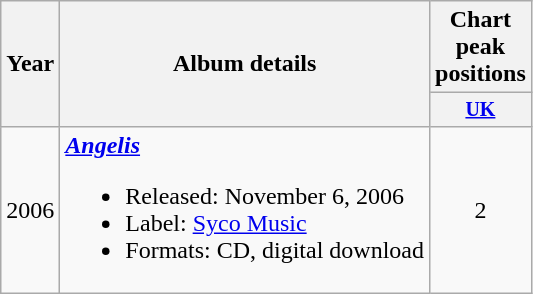<table class=wikitable style=text-align:center;>
<tr>
<th rowspan=2>Year</th>
<th rowspan=2>Album details</th>
<th>Chart peak positions</th>
</tr>
<tr style=font-size:smaller;>
<th width=50><a href='#'>UK</a><br></th>
</tr>
<tr>
<td>2006</td>
<td align=left><strong><em><a href='#'>Angelis</a></em></strong><br><ul><li>Released: November 6, 2006</li><li>Label: <a href='#'>Syco Music</a></li><li>Formats: CD, digital download</li></ul></td>
<td>2</td>
</tr>
</table>
